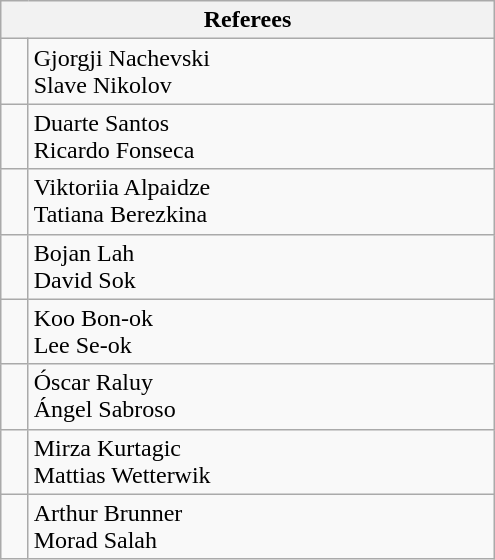<table class="wikitable" style="width:330px;">
<tr>
<th colspan=2>Referees</th>
</tr>
<tr>
<td></td>
<td>Gjorgji Nachevski<br>Slave Nikolov</td>
</tr>
<tr>
<td></td>
<td>Duarte Santos<br>Ricardo Fonseca</td>
</tr>
<tr>
<td></td>
<td>Viktoriia Alpaidze<br>Tatiana Berezkina</td>
</tr>
<tr>
<td></td>
<td>Bojan Lah<br>David Sok</td>
</tr>
<tr>
<td></td>
<td>Koo Bon-ok<br>Lee Se-ok</td>
</tr>
<tr>
<td></td>
<td>Óscar Raluy<br>Ángel Sabroso</td>
</tr>
<tr>
<td></td>
<td>Mirza Kurtagic<br>Mattias Wetterwik</td>
</tr>
<tr>
<td></td>
<td>Arthur Brunner<br>Morad Salah</td>
</tr>
</table>
